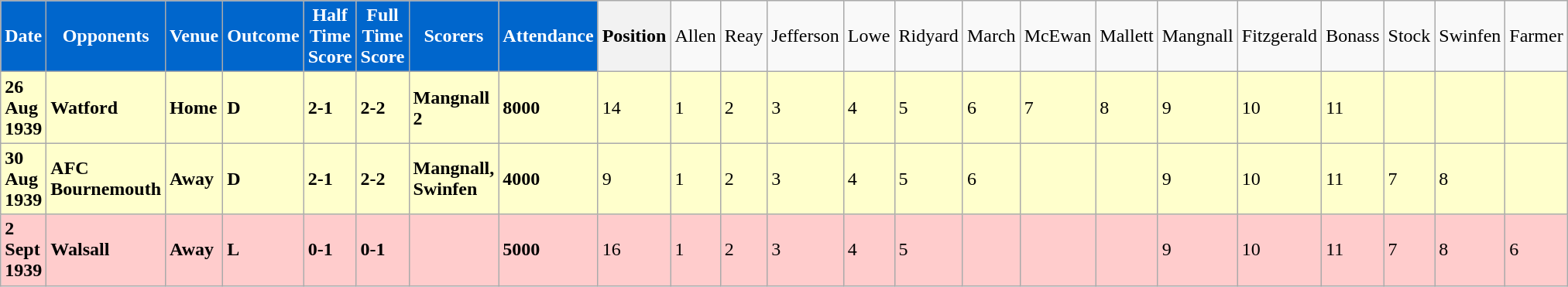<table class="wikitable">
<tr>
<th style="background:#0066CC; color:#FFFFFF; text-align:center;"><strong>Date</strong></th>
<th style="background:#0066CC; color:#FFFFFF; text-align:center;"><strong>Opponents</strong></th>
<th style="background:#0066CC; color:#FFFFFF; text-align:center;"><strong>Venue</strong></th>
<th style="background:#0066CC; color:#FFFFFF; text-align:center;"><strong>Outcome</strong></th>
<th style="background:#0066CC; color:#FFFFFF; text-align:center;"><strong>Half Time Score</strong></th>
<th style="background:#0066CC; color:#FFFFFF; text-align:center;"><strong>Full Time Score</strong></th>
<th style="background:#0066CC; color:#FFFFFF; text-align:center;"><strong>Scorers</strong></th>
<th style="background:#0066CC; color:#FFFFFF; text-align:center;"><strong>Attendance</strong></th>
<th>Position</th>
<td>Allen</td>
<td>Reay</td>
<td>Jefferson</td>
<td>Lowe</td>
<td>Ridyard</td>
<td>March</td>
<td>McEwan</td>
<td>Mallett</td>
<td>Mangnall</td>
<td>Fitzgerald</td>
<td>Bonass</td>
<td>Stock</td>
<td>Swinfen</td>
<td>Farmer</td>
</tr>
<tr bgcolor="#FFFFCC">
<td><strong>26 Aug 1939</strong></td>
<td><strong>Watford</strong></td>
<td><strong>Home</strong></td>
<td><strong>D</strong></td>
<td><strong>2-1</strong></td>
<td><strong>2-2</strong></td>
<td><strong>Mangnall 2</strong></td>
<td><strong>8000</strong></td>
<td>14</td>
<td>1</td>
<td>2</td>
<td>3</td>
<td>4</td>
<td>5</td>
<td>6</td>
<td>7</td>
<td>8</td>
<td>9</td>
<td>10</td>
<td>11</td>
<td></td>
<td></td>
<td></td>
</tr>
<tr bgcolor="#FFFFCC">
<td><strong>30 Aug 1939</strong></td>
<td><strong>AFC Bournemouth</strong></td>
<td><strong>Away</strong></td>
<td><strong>D</strong></td>
<td><strong>2-1</strong></td>
<td><strong>2-2</strong></td>
<td><strong>Mangnall, Swinfen</strong></td>
<td><strong>4000</strong></td>
<td>9</td>
<td>1</td>
<td>2</td>
<td>3</td>
<td>4</td>
<td>5</td>
<td>6</td>
<td></td>
<td></td>
<td>9</td>
<td>10</td>
<td>11</td>
<td>7</td>
<td>8</td>
<td></td>
</tr>
<tr bgcolor="#FFCCCC">
<td><strong>2 Sept 1939</strong></td>
<td><strong>Walsall</strong></td>
<td><strong>Away</strong></td>
<td><strong>L</strong></td>
<td><strong>0-1</strong></td>
<td><strong>0-1</strong></td>
<td></td>
<td><strong>5000</strong></td>
<td>16</td>
<td>1</td>
<td>2</td>
<td>3</td>
<td>4</td>
<td>5</td>
<td></td>
<td></td>
<td></td>
<td>9</td>
<td>10</td>
<td>11</td>
<td>7</td>
<td>8</td>
<td>6</td>
</tr>
</table>
